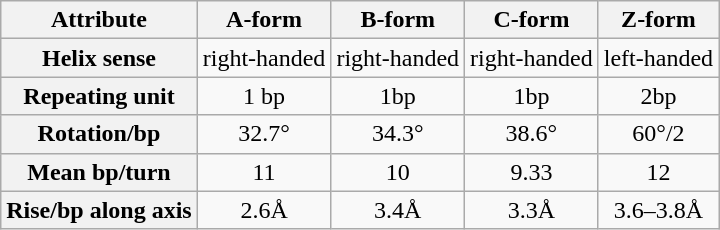<table class="wikitable" style="text-align:center">
<tr>
<th scope="col">Attribute</th>
<th scope="col">A-form</th>
<th scope="col">B-form</th>
<th scope="col">C-form</th>
<th scope="col">Z-form</th>
</tr>
<tr>
<th scope="row">Helix sense</th>
<td>right-handed</td>
<td>right-handed</td>
<td>right-handed</td>
<td>left-handed</td>
</tr>
<tr>
<th scope="row">Repeating unit</th>
<td>1 bp</td>
<td>1bp</td>
<td>1bp</td>
<td>2bp</td>
</tr>
<tr>
<th scope="row">Rotation/bp</th>
<td>32.7°</td>
<td>34.3°</td>
<td>38.6°</td>
<td>60°/2</td>
</tr>
<tr>
<th scope="row">Mean bp/turn</th>
<td>11</td>
<td>10</td>
<td>9.33</td>
<td>12</td>
</tr>
<tr>
<th scope="row">Rise/bp along axis</th>
<td>2.6Å</td>
<td>3.4Å</td>
<td>3.3Å</td>
<td>3.6–3.8Å</td>
</tr>
</table>
